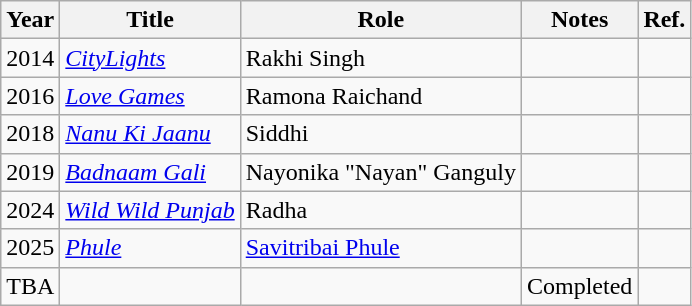<table class="wikitable sortable">
<tr>
<th>Year</th>
<th>Title</th>
<th>Role</th>
<th class="unsortable">Notes</th>
<th class="unsortable">Ref.</th>
</tr>
<tr>
<td>2014</td>
<td><em><a href='#'>CityLights</a></em></td>
<td>Rakhi Singh</td>
<td></td>
<td></td>
</tr>
<tr>
<td>2016</td>
<td><em><a href='#'>Love Games</a></em></td>
<td>Ramona Raichand</td>
<td></td>
<td></td>
</tr>
<tr>
<td>2018</td>
<td><em><a href='#'>Nanu Ki Jaanu</a></em></td>
<td>Siddhi</td>
<td></td>
<td></td>
</tr>
<tr>
<td>2019</td>
<td><em><a href='#'>Badnaam Gali</a></em></td>
<td>Nayonika "Nayan" Ganguly</td>
<td></td>
<td></td>
</tr>
<tr>
<td>2024</td>
<td><em><a href='#'>Wild Wild Punjab</a></em></td>
<td>Radha</td>
<td></td>
<td></td>
</tr>
<tr>
<td>2025</td>
<td><em><a href='#'>Phule</a></em></td>
<td><a href='#'>Savitribai Phule</a></td>
<td></td>
<td></td>
</tr>
<tr>
<td>TBA</td>
<td></td>
<td></td>
<td>Completed</td>
<td></td>
</tr>
</table>
